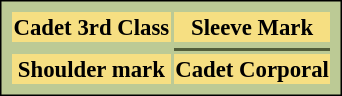<table style="border:1px solid #000000; background-color:#bcca95; padding:5px; font-size:95%; margin: 0px 12px 12px 0px;">
<tr bgcolor="#f6df82">
<th>Cadet 3rd Class</th>
<th colspan=1>Sleeve Mark</th>
</tr>
<tr align="center">
<td rowspan=2></td>
</tr>
<tr bgcolor="#535d39">
<td></td>
</tr>
<tr bgcolor="#f6df82">
<td align="center"><strong>Shoulder mark</strong></td>
<td align="center"><strong>Cadet Corporal</strong></td>
</tr>
</table>
